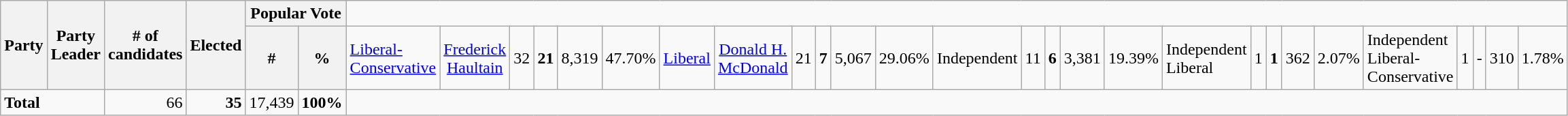<table class="wikitable">
<tr>
<th rowspan=2 colspan=2>Party</th>
<th rowspan=2>Party Leader</th>
<th rowspan=2># of<br>candidates</th>
<th rowspan=2>Elected</th>
<th colspan=2>Popular Vote</th>
</tr>
<tr>
<th>#</th>
<th>%<br></th>
<td><a href='#'>Liberal-Conservative</a></td>
<td align="center"><a href='#'>Frederick Haultain</a></td>
<td align="right">32</td>
<td align="right"><strong> 21 </strong></td>
<td align="right">8,319</td>
<td align="right">47.70%<br></td>
<td><a href='#'>Liberal</a></td>
<td align="center"><a href='#'>Donald H. McDonald</a></td>
<td align="right">21</td>
<td align="right"><strong>7</strong></td>
<td align="right">5,067</td>
<td align="right">29.06%<br></td>
<td colspan=2>Independent</td>
<td align="right">11</td>
<td align="right"><strong>6</strong></td>
<td align="right">3,381</td>
<td align="right">19.39%<br></td>
<td colspan=2>Independent Liberal</td>
<td align="right">1</td>
<td align="right"><strong>1</strong></td>
<td align="right">362</td>
<td align="right">2.07%<br></td>
<td colspan=2>Independent Liberal-Conservative</td>
<td align="right">1</td>
<td align="right">-</td>
<td align="right">310</td>
<td align="right">1.78%</td>
</tr>
<tr>
<td colspan=3><strong>Total</strong></td>
<td align="right">66</td>
<td align="right"><strong>35</strong></td>
<td align="right">17,439</td>
<td align="right"><strong>100%</strong></td>
</tr>
</table>
